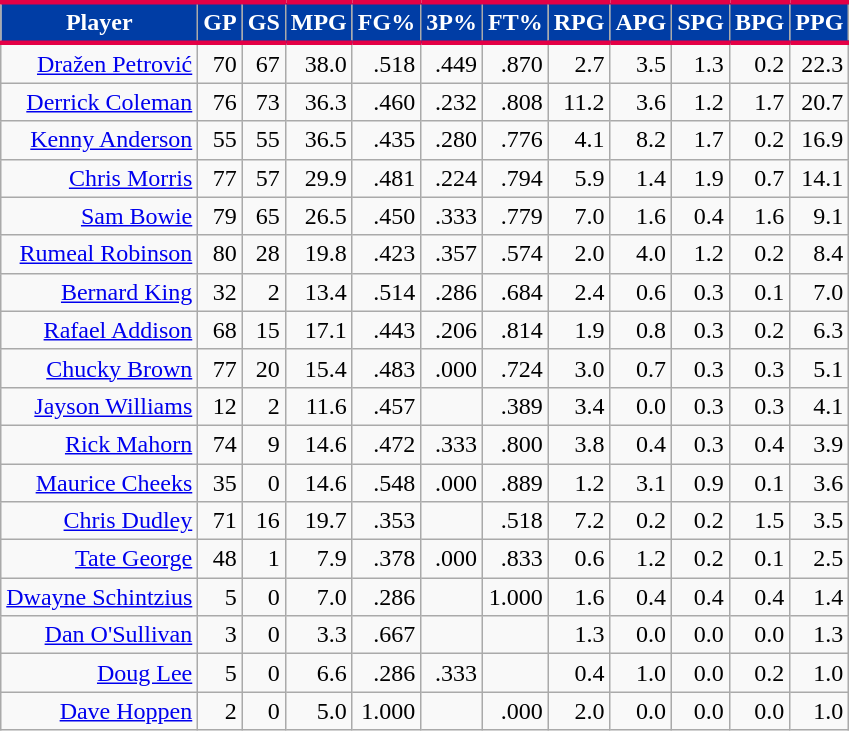<table class="wikitable sortable" style="text-align:right;">
<tr>
<th style="background:#003DA5; color:#FFFFFF; border-top:#E40046 3px solid; border-bottom:#E40046 3px solid;">Player</th>
<th style="background:#003DA5; color:#FFFFFF; border-top:#E40046 3px solid; border-bottom:#E40046 3px solid;">GP</th>
<th style="background:#003DA5; color:#FFFFFF; border-top:#E40046 3px solid; border-bottom:#E40046 3px solid;">GS</th>
<th style="background:#003DA5; color:#FFFFFF; border-top:#E40046 3px solid; border-bottom:#E40046 3px solid;">MPG</th>
<th style="background:#003DA5; color:#FFFFFF; border-top:#E40046 3px solid; border-bottom:#E40046 3px solid;">FG%</th>
<th style="background:#003DA5; color:#FFFFFF; border-top:#E40046 3px solid; border-bottom:#E40046 3px solid;">3P%</th>
<th style="background:#003DA5; color:#FFFFFF; border-top:#E40046 3px solid; border-bottom:#E40046 3px solid;">FT%</th>
<th style="background:#003DA5; color:#FFFFFF; border-top:#E40046 3px solid; border-bottom:#E40046 3px solid;">RPG</th>
<th style="background:#003DA5; color:#FFFFFF; border-top:#E40046 3px solid; border-bottom:#E40046 3px solid;">APG</th>
<th style="background:#003DA5; color:#FFFFFF; border-top:#E40046 3px solid; border-bottom:#E40046 3px solid;">SPG</th>
<th style="background:#003DA5; color:#FFFFFF; border-top:#E40046 3px solid; border-bottom:#E40046 3px solid;">BPG</th>
<th style="background:#003DA5; color:#FFFFFF; border-top:#E40046 3px solid; border-bottom:#E40046 3px solid;">PPG</th>
</tr>
<tr>
<td><a href='#'>Dražen Petrović</a></td>
<td>70</td>
<td>67</td>
<td>38.0</td>
<td>.518</td>
<td>.449</td>
<td>.870</td>
<td>2.7</td>
<td>3.5</td>
<td>1.3</td>
<td>0.2</td>
<td>22.3</td>
</tr>
<tr>
<td><a href='#'>Derrick Coleman</a></td>
<td>76</td>
<td>73</td>
<td>36.3</td>
<td>.460</td>
<td>.232</td>
<td>.808</td>
<td>11.2</td>
<td>3.6</td>
<td>1.2</td>
<td>1.7</td>
<td>20.7</td>
</tr>
<tr>
<td><a href='#'>Kenny Anderson</a></td>
<td>55</td>
<td>55</td>
<td>36.5</td>
<td>.435</td>
<td>.280</td>
<td>.776</td>
<td>4.1</td>
<td>8.2</td>
<td>1.7</td>
<td>0.2</td>
<td>16.9</td>
</tr>
<tr>
<td><a href='#'>Chris Morris</a></td>
<td>77</td>
<td>57</td>
<td>29.9</td>
<td>.481</td>
<td>.224</td>
<td>.794</td>
<td>5.9</td>
<td>1.4</td>
<td>1.9</td>
<td>0.7</td>
<td>14.1</td>
</tr>
<tr>
<td><a href='#'>Sam Bowie</a></td>
<td>79</td>
<td>65</td>
<td>26.5</td>
<td>.450</td>
<td>.333</td>
<td>.779</td>
<td>7.0</td>
<td>1.6</td>
<td>0.4</td>
<td>1.6</td>
<td>9.1</td>
</tr>
<tr>
<td><a href='#'>Rumeal Robinson</a></td>
<td>80</td>
<td>28</td>
<td>19.8</td>
<td>.423</td>
<td>.357</td>
<td>.574</td>
<td>2.0</td>
<td>4.0</td>
<td>1.2</td>
<td>0.2</td>
<td>8.4</td>
</tr>
<tr>
<td><a href='#'>Bernard King</a></td>
<td>32</td>
<td>2</td>
<td>13.4</td>
<td>.514</td>
<td>.286</td>
<td>.684</td>
<td>2.4</td>
<td>0.6</td>
<td>0.3</td>
<td>0.1</td>
<td>7.0</td>
</tr>
<tr>
<td><a href='#'>Rafael Addison</a></td>
<td>68</td>
<td>15</td>
<td>17.1</td>
<td>.443</td>
<td>.206</td>
<td>.814</td>
<td>1.9</td>
<td>0.8</td>
<td>0.3</td>
<td>0.2</td>
<td>6.3</td>
</tr>
<tr>
<td><a href='#'>Chucky Brown</a></td>
<td>77</td>
<td>20</td>
<td>15.4</td>
<td>.483</td>
<td>.000</td>
<td>.724</td>
<td>3.0</td>
<td>0.7</td>
<td>0.3</td>
<td>0.3</td>
<td>5.1</td>
</tr>
<tr>
<td><a href='#'>Jayson Williams</a></td>
<td>12</td>
<td>2</td>
<td>11.6</td>
<td>.457</td>
<td></td>
<td>.389</td>
<td>3.4</td>
<td>0.0</td>
<td>0.3</td>
<td>0.3</td>
<td>4.1</td>
</tr>
<tr>
<td><a href='#'>Rick Mahorn</a></td>
<td>74</td>
<td>9</td>
<td>14.6</td>
<td>.472</td>
<td>.333</td>
<td>.800</td>
<td>3.8</td>
<td>0.4</td>
<td>0.3</td>
<td>0.4</td>
<td>3.9</td>
</tr>
<tr>
<td><a href='#'>Maurice Cheeks</a></td>
<td>35</td>
<td>0</td>
<td>14.6</td>
<td>.548</td>
<td>.000</td>
<td>.889</td>
<td>1.2</td>
<td>3.1</td>
<td>0.9</td>
<td>0.1</td>
<td>3.6</td>
</tr>
<tr>
<td><a href='#'>Chris Dudley</a></td>
<td>71</td>
<td>16</td>
<td>19.7</td>
<td>.353</td>
<td></td>
<td>.518</td>
<td>7.2</td>
<td>0.2</td>
<td>0.2</td>
<td>1.5</td>
<td>3.5</td>
</tr>
<tr>
<td><a href='#'>Tate George</a></td>
<td>48</td>
<td>1</td>
<td>7.9</td>
<td>.378</td>
<td>.000</td>
<td>.833</td>
<td>0.6</td>
<td>1.2</td>
<td>0.2</td>
<td>0.1</td>
<td>2.5</td>
</tr>
<tr>
<td><a href='#'>Dwayne Schintzius</a></td>
<td>5</td>
<td>0</td>
<td>7.0</td>
<td>.286</td>
<td></td>
<td>1.000</td>
<td>1.6</td>
<td>0.4</td>
<td>0.4</td>
<td>0.4</td>
<td>1.4</td>
</tr>
<tr>
<td><a href='#'>Dan O'Sullivan</a></td>
<td>3</td>
<td>0</td>
<td>3.3</td>
<td>.667</td>
<td></td>
<td></td>
<td>1.3</td>
<td>0.0</td>
<td>0.0</td>
<td>0.0</td>
<td>1.3</td>
</tr>
<tr>
<td><a href='#'>Doug Lee</a></td>
<td>5</td>
<td>0</td>
<td>6.6</td>
<td>.286</td>
<td>.333</td>
<td></td>
<td>0.4</td>
<td>1.0</td>
<td>0.0</td>
<td>0.2</td>
<td>1.0</td>
</tr>
<tr>
<td><a href='#'>Dave Hoppen</a></td>
<td>2</td>
<td>0</td>
<td>5.0</td>
<td>1.000</td>
<td></td>
<td>.000</td>
<td>2.0</td>
<td>0.0</td>
<td>0.0</td>
<td>0.0</td>
<td>1.0</td>
</tr>
</table>
